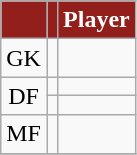<table class="wikitable sortable" style="text-align:center;">
<tr>
<th style="background:#921f1c; color:#fff;"></th>
<th style="background:#921f1c; color:#fff;"></th>
<th style="background:#921f1c; color:#fff;">Player</th>
</tr>
<tr>
<td>GK</td>
<td></td>
<td align="left"></td>
</tr>
<tr>
<td rowspan="2">DF</td>
<td></td>
<td align="left"></td>
</tr>
<tr>
<td></td>
<td align="left"></td>
</tr>
<tr>
<td>MF</td>
<td></td>
<td align="left"></td>
</tr>
<tr>
</tr>
</table>
